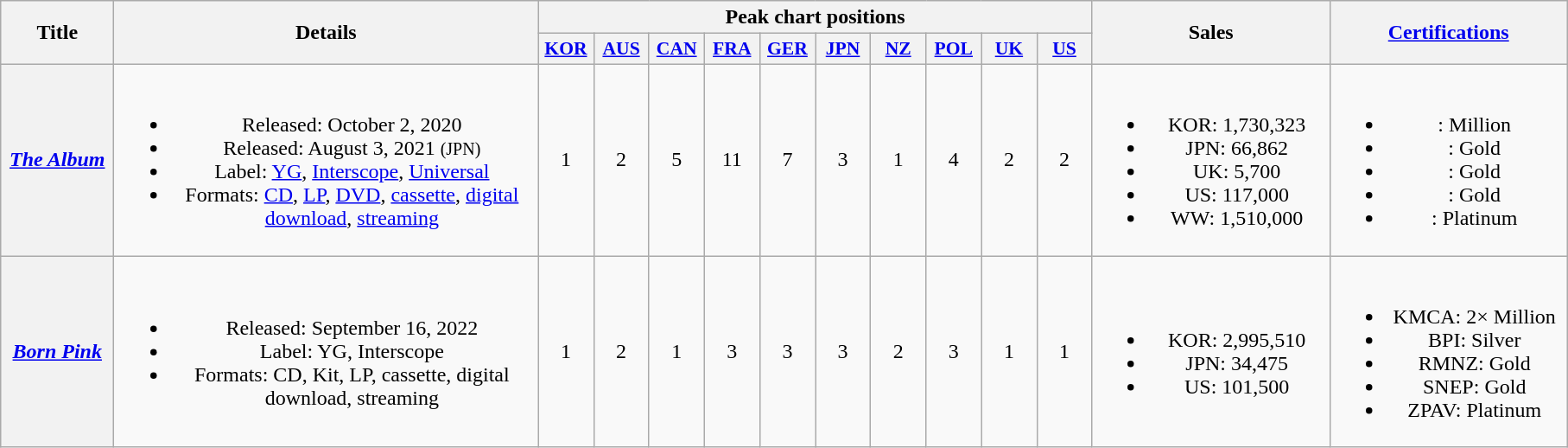<table class="wikitable plainrowheaders" style="text-align:center;">
<tr>
<th rowspan="2" style="width:5em;">Title</th>
<th rowspan="2" style="width:20em;">Details</th>
<th colspan="10">Peak chart positions</th>
<th rowspan="2" style="width:11em;">Sales</th>
<th rowspan="2" style="width:11em;"><a href='#'>Certifications</a><br></th>
</tr>
<tr>
<th scope="col" style="width:2.5em;font-size:90%;"><a href='#'>KOR</a><br></th>
<th scope="col" style="width:2.5em;font-size:90%;"><a href='#'>AUS</a><br></th>
<th scope="col" style="width:2.5em;font-size:90%;"><a href='#'>CAN</a><br></th>
<th scope="col" style="width:2.5em;font-size:90%;"><a href='#'>FRA</a><br></th>
<th scope="col" style="width:2.5em;font-size:90%;"><a href='#'>GER</a><br></th>
<th scope="col" style="width:2.5em;font-size:90%;"><a href='#'>JPN</a><br></th>
<th scope="col" style="width:2.5em;font-size:90%;"><a href='#'>NZ</a><br></th>
<th scope="col" style="width:2.5em;font-size:90%;"><a href='#'>POL</a><br></th>
<th scope="col" style="width:2.5em;font-size:90%;"><a href='#'>UK</a><br></th>
<th scope="col" style="width:2.5em;font-size:90%;"><a href='#'>US</a><br></th>
</tr>
<tr>
<th scope="row"><em><a href='#'>The Album</a></em></th>
<td><br><ul><li>Released: October 2, 2020</li><li>Released: August 3, 2021 <small>(JPN)</small></li><li>Label: <a href='#'>YG</a>, <a href='#'>Interscope</a>, <a href='#'>Universal</a></li><li>Formats: <a href='#'>CD</a>, <a href='#'>LP</a>, <a href='#'>DVD</a>, <a href='#'>cassette</a>, <a href='#'>digital download</a>, <a href='#'>streaming</a></li></ul></td>
<td>1</td>
<td>2</td>
<td>5</td>
<td>11</td>
<td>7</td>
<td>3</td>
<td>1</td>
<td>4</td>
<td>2</td>
<td>2</td>
<td><br><ul><li>KOR: 1,730,323</li><li>JPN: 66,862</li><li>UK: 5,700</li><li>US: 117,000</li><li>WW: 1,510,000</li></ul></td>
<td><br><ul><li><a href='#'></a>: Million</li><li><a href='#'></a>: Gold</li><li><a href='#'></a>: Gold</li><li><a href='#'></a>: Gold</li><li><a href='#'></a>: Platinum</li></ul></td>
</tr>
<tr>
<th scope="row"><em><a href='#'>Born Pink</a></em></th>
<td><br><ul><li>Released: September 16, 2022</li><li>Label: YG, Interscope</li><li>Formats: CD, Kit, LP, cassette, digital download, streaming</li></ul></td>
<td>1</td>
<td>2</td>
<td>1</td>
<td>3</td>
<td>3</td>
<td>3</td>
<td>2</td>
<td>3</td>
<td>1</td>
<td>1</td>
<td><br><ul><li>KOR: 2,995,510</li><li>JPN: 34,475</li><li>US: 101,500</li></ul></td>
<td><br><ul><li>KMCA: 2× Million</li><li>BPI: Silver</li><li>RMNZ: Gold</li><li>SNEP: Gold</li><li>ZPAV: Platinum</li></ul></td>
</tr>
</table>
